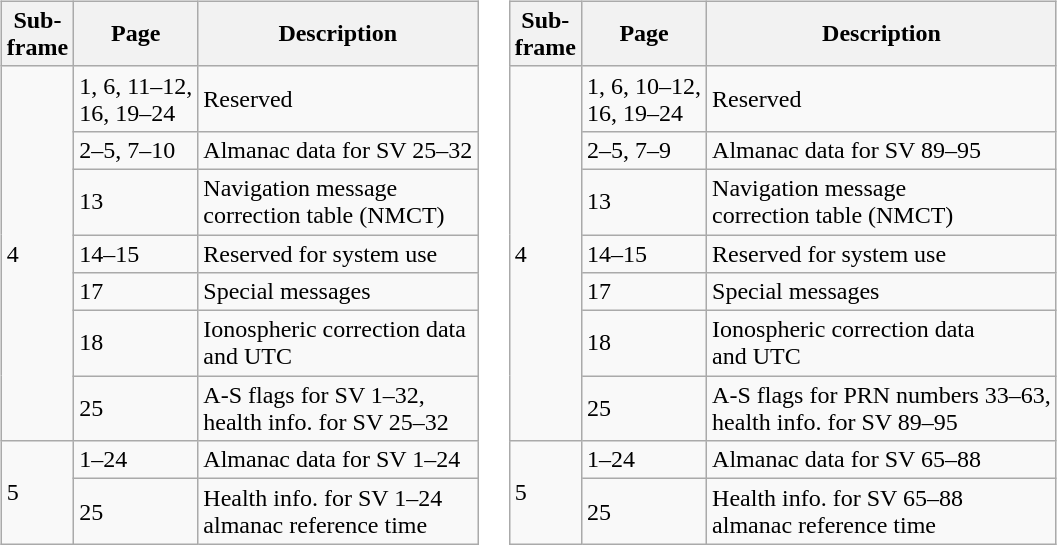<table>
<tr align="center">
<td><br><table class="wikitable">
<tr>
<th><abbr>Sub-<br>frame</abbr></th>
<th><abbr>Page</abbr></th>
<th>Description</th>
</tr>
<tr>
<td rowspan=7>4</td>
<td>1, 6, 11–12,<br>16, 19–24</td>
<td>Reserved</td>
</tr>
<tr>
<td>2–5, 7–10</td>
<td>Almanac data for SV 25–32</td>
</tr>
<tr>
<td>13</td>
<td>Navigation message<br>correction table (NMCT)</td>
</tr>
<tr>
<td>14–15</td>
<td>Reserved for system use</td>
</tr>
<tr>
<td>17</td>
<td>Special messages</td>
</tr>
<tr>
<td>18</td>
<td>Ionospheric correction data<br>and UTC</td>
</tr>
<tr>
<td>25</td>
<td>A-S flags for SV 1–32,<br>health info. for SV 25–32</td>
</tr>
<tr>
<td rowspan=2>5</td>
<td>1–24</td>
<td>Almanac data for SV 1–24</td>
</tr>
<tr>
<td>25</td>
<td>Health info. for SV 1–24<br>almanac reference time</td>
</tr>
</table>
</td>
<td><br><table class="wikitable">
<tr>
<th><abbr>Sub-<br>frame</abbr></th>
<th><abbr>Page</abbr></th>
<th>Description</th>
</tr>
<tr>
<td rowspan=7>4</td>
<td>1, 6, 10–12,<br>16, 19–24</td>
<td>Reserved</td>
</tr>
<tr>
<td>2–5, 7–9</td>
<td>Almanac data for SV 89–95</td>
</tr>
<tr>
<td>13</td>
<td>Navigation message<br>correction table (NMCT)</td>
</tr>
<tr>
<td>14–15</td>
<td>Reserved for system use</td>
</tr>
<tr>
<td>17</td>
<td>Special messages</td>
</tr>
<tr>
<td>18</td>
<td>Ionospheric correction data<br>and UTC</td>
</tr>
<tr>
<td>25</td>
<td>A-S flags for PRN numbers 33–63,<br> health info. for SV 89–95</td>
</tr>
<tr>
<td rowspan=2>5</td>
<td>1–24</td>
<td>Almanac data for SV 65–88</td>
</tr>
<tr>
<td>25</td>
<td>Health info. for SV 65–88<br>almanac reference time</td>
</tr>
</table>
</td>
</tr>
</table>
